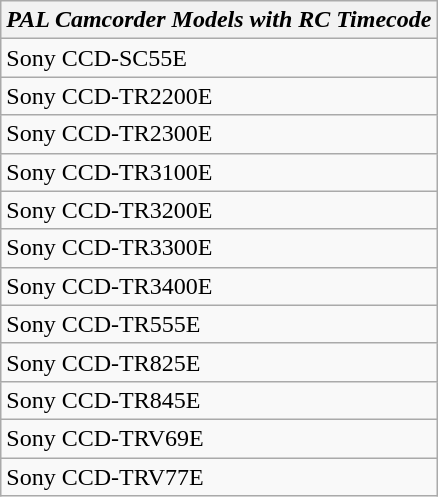<table class="wikitable">
<tr>
<th><em>PAL Camcorder Models with RC Timecode</em></th>
</tr>
<tr>
<td>Sony CCD-SC55E</td>
</tr>
<tr>
<td>Sony CCD-TR2200E</td>
</tr>
<tr>
<td>Sony CCD-TR2300E</td>
</tr>
<tr>
<td>Sony CCD-TR3100E</td>
</tr>
<tr>
<td>Sony CCD-TR3200E</td>
</tr>
<tr>
<td>Sony CCD-TR3300E</td>
</tr>
<tr>
<td>Sony CCD-TR3400E</td>
</tr>
<tr>
<td>Sony CCD-TR555E</td>
</tr>
<tr>
<td>Sony CCD-TR825E</td>
</tr>
<tr>
<td>Sony CCD-TR845E</td>
</tr>
<tr>
<td>Sony CCD-TRV69E</td>
</tr>
<tr>
<td>Sony CCD-TRV77E</td>
</tr>
</table>
